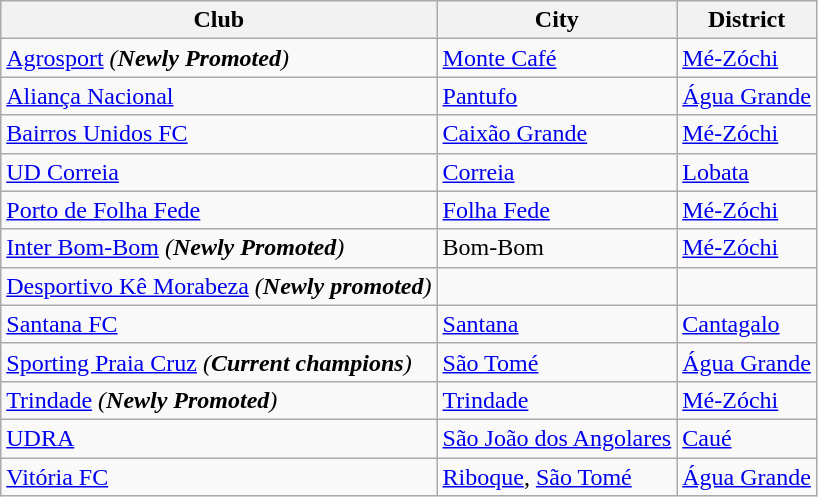<table class="wikitable">
<tr>
<th>Club</th>
<th>City</th>
<th>District</th>
</tr>
<tr>
<td><a href='#'>Agrosport</a> <em>(<strong>Newly Promoted</strong>)</em></td>
<td><a href='#'>Monte Café</a></td>
<td><a href='#'>Mé-Zóchi</a></td>
</tr>
<tr>
<td><a href='#'>Aliança Nacional</a></td>
<td><a href='#'>Pantufo</a></td>
<td><a href='#'>Água Grande</a></td>
</tr>
<tr>
<td><a href='#'>Bairros Unidos FC</a></td>
<td><a href='#'>Caixão Grande</a></td>
<td><a href='#'>Mé-Zóchi</a></td>
</tr>
<tr>
<td><a href='#'>UD Correia</a></td>
<td><a href='#'>Correia</a></td>
<td><a href='#'>Lobata</a></td>
</tr>
<tr>
<td><a href='#'>Porto de Folha Fede</a></td>
<td><a href='#'>Folha Fede</a></td>
<td><a href='#'>Mé-Zóchi</a></td>
</tr>
<tr>
<td><a href='#'>Inter Bom-Bom</a> <em>(<strong>Newly Promoted</strong>)</em></td>
<td>Bom-Bom</td>
<td><a href='#'>Mé-Zóchi</a></td>
</tr>
<tr>
<td><a href='#'>Desportivo Kê Morabeza</a> <em>(<strong>Newly promoted</strong>)</em></td>
<td></td>
<td></td>
</tr>
<tr>
<td><a href='#'>Santana FC</a></td>
<td><a href='#'>Santana</a></td>
<td><a href='#'>Cantagalo</a></td>
</tr>
<tr>
<td><a href='#'>Sporting Praia Cruz</a> <em>(<strong>Current champions</strong>)</em></td>
<td><a href='#'>São Tomé</a></td>
<td><a href='#'>Água Grande</a></td>
</tr>
<tr>
<td><a href='#'>Trindade</a>  <em>(<strong>Newly Promoted</strong>)</em></td>
<td><a href='#'>Trindade</a></td>
<td><a href='#'>Mé-Zóchi</a></td>
</tr>
<tr>
<td><a href='#'>UDRA</a></td>
<td><a href='#'>São João dos Angolares</a></td>
<td><a href='#'>Caué</a></td>
</tr>
<tr>
<td><a href='#'>Vitória FC</a></td>
<td><a href='#'>Riboque</a>, <a href='#'>São Tomé</a></td>
<td><a href='#'>Água Grande</a></td>
</tr>
</table>
